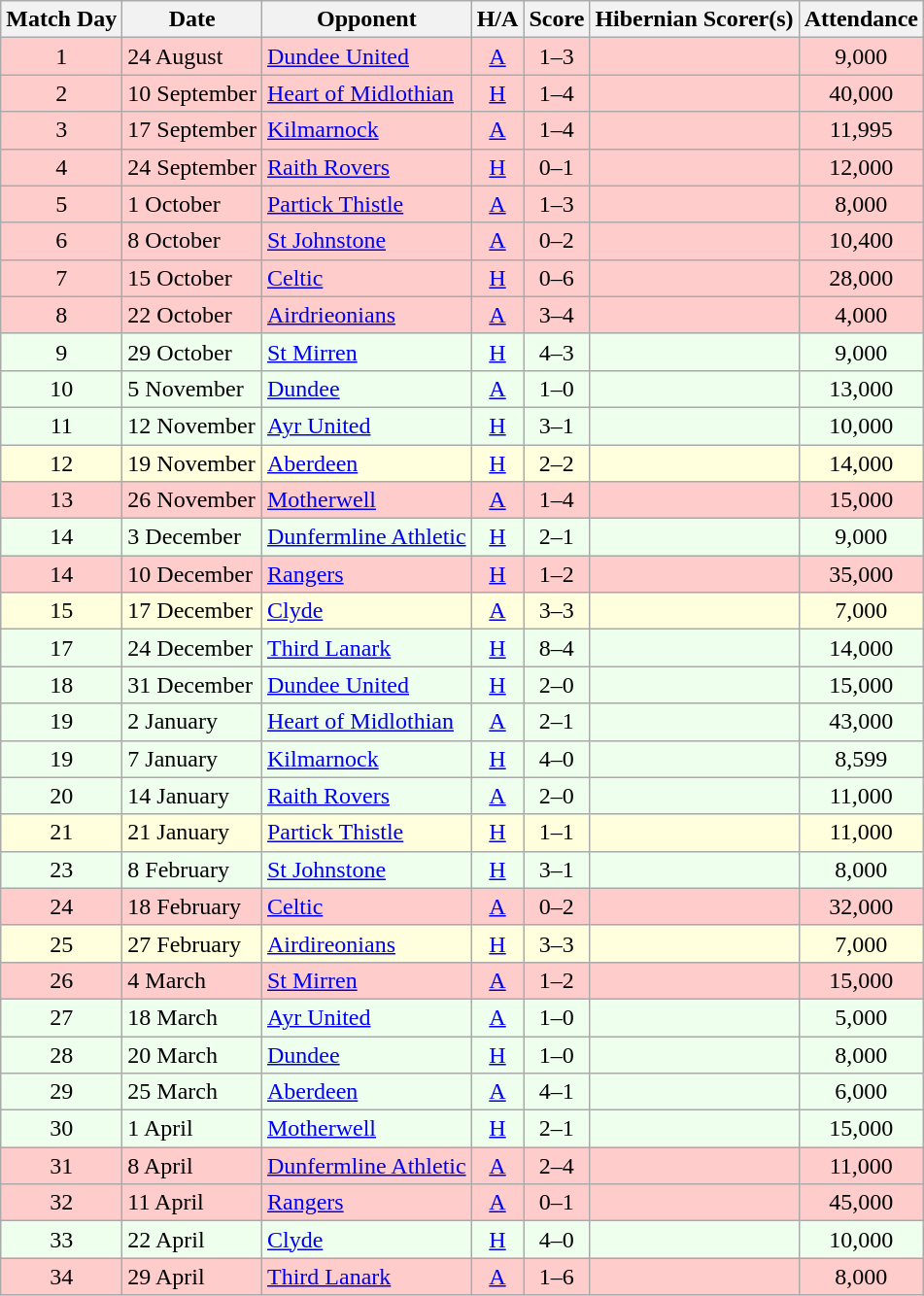<table class="wikitable" style="text-align:center">
<tr>
<th>Match Day</th>
<th>Date</th>
<th>Opponent</th>
<th>H/A</th>
<th>Score</th>
<th>Hibernian Scorer(s)</th>
<th>Attendance</th>
</tr>
<tr bgcolor=#FFCCCC>
<td>1</td>
<td align=left>24 August</td>
<td align=left><a href='#'>Dundee United</a></td>
<td><a href='#'>A</a></td>
<td>1–3</td>
<td align=left></td>
<td>9,000</td>
</tr>
<tr bgcolor=#FFCCCC>
<td>2</td>
<td align=left>10 September</td>
<td align=left><a href='#'>Heart of Midlothian</a></td>
<td><a href='#'>H</a></td>
<td>1–4</td>
<td align=left></td>
<td>40,000</td>
</tr>
<tr bgcolor=#FFCCCC>
<td>3</td>
<td align=left>17 September</td>
<td align=left><a href='#'>Kilmarnock</a></td>
<td><a href='#'>A</a></td>
<td>1–4</td>
<td align=left></td>
<td>11,995</td>
</tr>
<tr bgcolor=#FFCCCC>
<td>4</td>
<td align=left>24 September</td>
<td align=left><a href='#'>Raith Rovers</a></td>
<td><a href='#'>H</a></td>
<td>0–1</td>
<td align=left></td>
<td>12,000</td>
</tr>
<tr bgcolor=#FFCCCC>
<td>5</td>
<td align=left>1 October</td>
<td align=left><a href='#'>Partick Thistle</a></td>
<td><a href='#'>A</a></td>
<td>1–3</td>
<td align=left></td>
<td>8,000</td>
</tr>
<tr bgcolor=#FFCCCC>
<td>6</td>
<td align=left>8 October</td>
<td align=left><a href='#'>St Johnstone</a></td>
<td><a href='#'>A</a></td>
<td>0–2</td>
<td align=left></td>
<td>10,400</td>
</tr>
<tr bgcolor=#FFCCCC>
<td>7</td>
<td align=left>15 October</td>
<td align=left><a href='#'>Celtic</a></td>
<td><a href='#'>H</a></td>
<td>0–6</td>
<td align=left></td>
<td>28,000</td>
</tr>
<tr bgcolor=#FFCCCC>
<td>8</td>
<td align=left>22 October</td>
<td align=left><a href='#'>Airdrieonians</a></td>
<td><a href='#'>A</a></td>
<td>3–4</td>
<td align=left></td>
<td>4,000</td>
</tr>
<tr bgcolor=#EEFFEE>
<td>9</td>
<td align=left>29 October</td>
<td align=left><a href='#'>St Mirren</a></td>
<td><a href='#'>H</a></td>
<td>4–3</td>
<td align=left></td>
<td>9,000</td>
</tr>
<tr bgcolor=#EEFFEE>
<td>10</td>
<td align=left>5 November</td>
<td align=left><a href='#'>Dundee</a></td>
<td><a href='#'>A</a></td>
<td>1–0</td>
<td align=left></td>
<td>13,000</td>
</tr>
<tr bgcolor=#EEFFEE>
<td>11</td>
<td align=left>12 November</td>
<td align=left><a href='#'>Ayr United</a></td>
<td><a href='#'>H</a></td>
<td>3–1</td>
<td align=left></td>
<td>10,000</td>
</tr>
<tr bgcolor=#FFFFDD>
<td>12</td>
<td align=left>19 November</td>
<td align=left><a href='#'>Aberdeen</a></td>
<td><a href='#'>H</a></td>
<td>2–2</td>
<td align=left></td>
<td>14,000</td>
</tr>
<tr bgcolor=#FFCCCC>
<td>13</td>
<td align=left>26 November</td>
<td align=left><a href='#'>Motherwell</a></td>
<td><a href='#'>A</a></td>
<td>1–4</td>
<td align=left></td>
<td>15,000</td>
</tr>
<tr bgcolor=#EEFFEE>
<td>14</td>
<td align=left>3 December</td>
<td align=left><a href='#'>Dunfermline Athletic</a></td>
<td><a href='#'>H</a></td>
<td>2–1</td>
<td align=left></td>
<td>9,000</td>
</tr>
<tr bgcolor=#FFCCCC>
<td>14</td>
<td align=left>10 December</td>
<td align=left><a href='#'>Rangers</a></td>
<td><a href='#'>H</a></td>
<td>1–2</td>
<td align=left></td>
<td>35,000</td>
</tr>
<tr bgcolor=#FFFFDD>
<td>15</td>
<td align=left>17 December</td>
<td align=left><a href='#'>Clyde</a></td>
<td><a href='#'>A</a></td>
<td>3–3</td>
<td align=left></td>
<td>7,000</td>
</tr>
<tr bgcolor=#EEFFEE>
<td>17</td>
<td align=left>24 December</td>
<td align=left><a href='#'>Third Lanark</a></td>
<td><a href='#'>H</a></td>
<td>8–4</td>
<td align=left></td>
<td>14,000</td>
</tr>
<tr bgcolor=#EEFFEE>
<td>18</td>
<td align=left>31 December</td>
<td align=left><a href='#'>Dundee United</a></td>
<td><a href='#'>H</a></td>
<td>2–0</td>
<td align=left></td>
<td>15,000</td>
</tr>
<tr bgcolor=#EEFFEE>
<td>19</td>
<td align=left>2 January</td>
<td align=left><a href='#'>Heart of Midlothian</a></td>
<td><a href='#'>A</a></td>
<td>2–1</td>
<td align=left></td>
<td>43,000</td>
</tr>
<tr bgcolor=#EEFFEE>
<td>19</td>
<td align=left>7 January</td>
<td align=left><a href='#'>Kilmarnock</a></td>
<td><a href='#'>H</a></td>
<td>4–0</td>
<td align=left></td>
<td>8,599</td>
</tr>
<tr bgcolor=#EEFFEE>
<td>20</td>
<td align=left>14 January</td>
<td align=left><a href='#'>Raith Rovers</a></td>
<td><a href='#'>A</a></td>
<td>2–0</td>
<td align=left></td>
<td>11,000</td>
</tr>
<tr bgcolor=#FFFFDD>
<td>21</td>
<td align=left>21 January</td>
<td align=left><a href='#'>Partick Thistle</a></td>
<td><a href='#'>H</a></td>
<td>1–1</td>
<td align=left></td>
<td>11,000</td>
</tr>
<tr bgcolor=#EEFFEE>
<td>23</td>
<td align=left>8 February</td>
<td align=left><a href='#'>St Johnstone</a></td>
<td><a href='#'>H</a></td>
<td>3–1</td>
<td align=left></td>
<td>8,000</td>
</tr>
<tr bgcolor=#FFCCCC>
<td>24</td>
<td align=left>18 February</td>
<td align=left><a href='#'>Celtic</a></td>
<td><a href='#'>A</a></td>
<td>0–2</td>
<td align=left></td>
<td>32,000</td>
</tr>
<tr bgcolor=#FFFFDD>
<td>25</td>
<td align=left>27 February</td>
<td align=left><a href='#'>Airdireonians</a></td>
<td><a href='#'>H</a></td>
<td>3–3</td>
<td align=left></td>
<td>7,000</td>
</tr>
<tr bgcolor=#FFCCCC>
<td>26</td>
<td align=left>4 March</td>
<td align=left><a href='#'>St Mirren</a></td>
<td><a href='#'>A</a></td>
<td>1–2</td>
<td align=left></td>
<td>15,000</td>
</tr>
<tr bgcolor=#EEFFEE>
<td>27</td>
<td align=left>18 March</td>
<td align=left><a href='#'>Ayr United</a></td>
<td><a href='#'>A</a></td>
<td>1–0</td>
<td align=left></td>
<td>5,000</td>
</tr>
<tr bgcolor=#EEFFEE>
<td>28</td>
<td align=left>20 March</td>
<td align=left><a href='#'>Dundee</a></td>
<td><a href='#'>H</a></td>
<td>1–0</td>
<td align=left></td>
<td>8,000</td>
</tr>
<tr bgcolor=#EEFFEE>
<td>29</td>
<td align=left>25 March</td>
<td align=left><a href='#'>Aberdeen</a></td>
<td><a href='#'>A</a></td>
<td>4–1</td>
<td align=left></td>
<td>6,000</td>
</tr>
<tr bgcolor=#EEFFEE>
<td>30</td>
<td align=left>1 April</td>
<td align=left><a href='#'>Motherwell</a></td>
<td><a href='#'>H</a></td>
<td>2–1</td>
<td align=left></td>
<td>15,000</td>
</tr>
<tr bgcolor=#FFCCCC>
<td>31</td>
<td align=left>8 April</td>
<td align=left><a href='#'>Dunfermline Athletic</a></td>
<td><a href='#'>A</a></td>
<td>2–4</td>
<td align=left></td>
<td>11,000</td>
</tr>
<tr bgcolor=#FFCCCC>
<td>32</td>
<td align=left>11 April</td>
<td align=left><a href='#'>Rangers</a></td>
<td><a href='#'>A</a></td>
<td>0–1</td>
<td align=left></td>
<td>45,000</td>
</tr>
<tr bgcolor=#EEFFEE>
<td>33</td>
<td align=left>22 April</td>
<td align=left><a href='#'>Clyde</a></td>
<td><a href='#'>H</a></td>
<td>4–0</td>
<td align=left></td>
<td>10,000</td>
</tr>
<tr bgcolor=#FFCCCC>
<td>34</td>
<td align=left>29 April</td>
<td align=left><a href='#'>Third Lanark</a></td>
<td><a href='#'>A</a></td>
<td>1–6</td>
<td align=left></td>
<td>8,000</td>
</tr>
</table>
